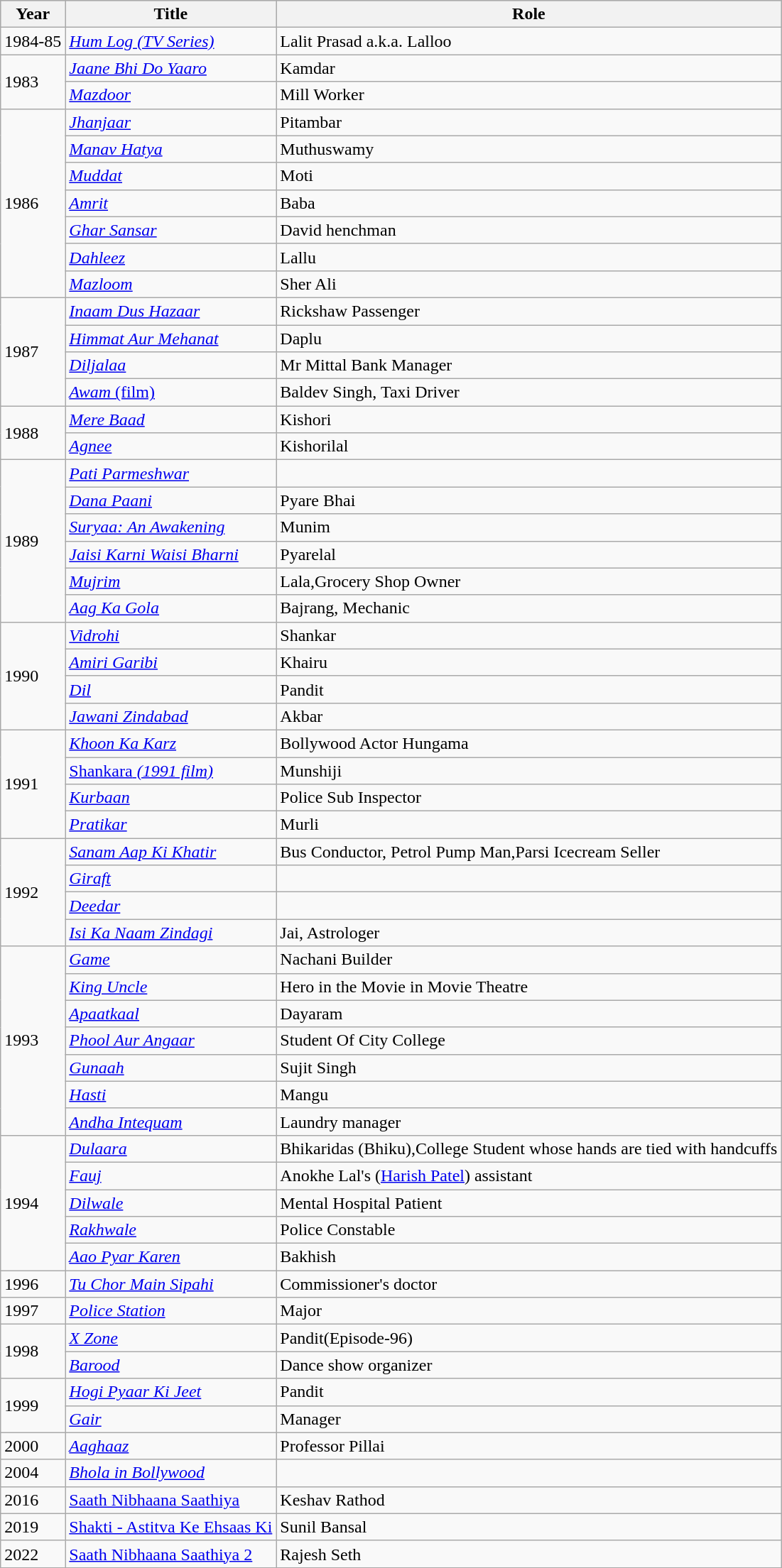<table class="wikitable">
<tr style="background:#cccccc; text-align:centr;">
<th>Year</th>
<th>Title</th>
<th>Role</th>
</tr>
<tr>
<td>1984-85</td>
<td><em><a href='#'>Hum Log (TV Series)</a></em></td>
<td>Lalit Prasad a.k.a. Lalloo</td>
</tr>
<tr>
<td Rowspan="2">1983</td>
<td><em><a href='#'>Jaane Bhi Do Yaaro</a></em></td>
<td>Kamdar</td>
</tr>
<tr>
<td><em><a href='#'>Mazdoor</a></em></td>
<td>Mill Worker</td>
</tr>
<tr>
<td Rowspan="7">1986</td>
<td><em><a href='#'>Jhanjaar</a></em></td>
<td>Pitambar</td>
</tr>
<tr>
<td><em><a href='#'>Manav Hatya</a></em></td>
<td>Muthuswamy</td>
</tr>
<tr>
<td><em><a href='#'>Muddat</a></em></td>
<td>Moti</td>
</tr>
<tr>
<td><em><a href='#'>Amrit</a></em></td>
<td>Baba</td>
</tr>
<tr>
<td><em><a href='#'>Ghar Sansar</a></em></td>
<td>David henchman</td>
</tr>
<tr>
<td><em><a href='#'>Dahleez</a></em></td>
<td>Lallu</td>
</tr>
<tr>
<td><em><a href='#'>Mazloom</a></em></td>
<td>Sher Ali</td>
</tr>
<tr>
<td Rowspan="4">1987</td>
<td><em><a href='#'>Inaam Dus Hazaar</a></em></td>
<td>Rickshaw Passenger</td>
</tr>
<tr>
<td><em><a href='#'>Himmat Aur Mehanat</a></em></td>
<td>Daplu</td>
</tr>
<tr>
<td><em><a href='#'>Diljalaa</a></em></td>
<td>Mr Mittal Bank Manager</td>
</tr>
<tr>
<td><a href='#'><em>Awam</em> (film)</a></td>
<td>Baldev Singh, Taxi Driver</td>
</tr>
<tr>
<td Rowspan="2">1988</td>
<td><em><a href='#'>Mere Baad</a></em></td>
<td>Kishori</td>
</tr>
<tr>
<td><em><a href='#'>Agnee</a></em></td>
<td>Kishorilal</td>
</tr>
<tr>
<td Rowspan="6">1989</td>
<td><em><a href='#'>Pati Parmeshwar</a></em></td>
<td></td>
</tr>
<tr>
<td><em><a href='#'>Dana Paani</a></em></td>
<td>Pyare Bhai</td>
</tr>
<tr>
<td><em><a href='#'>Suryaa: An Awakening</a></em></td>
<td>Munim</td>
</tr>
<tr>
<td><em><a href='#'>Jaisi Karni Waisi Bharni</a></em></td>
<td>Pyarelal</td>
</tr>
<tr>
<td><em><a href='#'>Mujrim</a></em></td>
<td>Lala,Grocery Shop Owner</td>
</tr>
<tr>
<td><em><a href='#'>Aag Ka Gola</a></em></td>
<td>Bajrang, Mechanic</td>
</tr>
<tr>
<td Rowspan="4">1990</td>
<td><em><a href='#'>Vidrohi</a></em></td>
<td>Shankar</td>
</tr>
<tr>
<td><em><a href='#'>Amiri Garibi</a></em></td>
<td>Khairu</td>
</tr>
<tr>
<td><em><a href='#'>Dil</a></em></td>
<td>Pandit</td>
</tr>
<tr>
<td><em><a href='#'>Jawani Zindabad</a></em></td>
<td>Akbar</td>
</tr>
<tr>
<td Rowspan="4">1991</td>
<td><em><a href='#'>Khoon Ka Karz</a></em></td>
<td>Bollywood Actor Hungama</td>
</tr>
<tr>
<td><em><a href='#'></em>Shankara<em> (1991 film)</a></em></td>
<td>Munshiji</td>
</tr>
<tr>
<td><em><a href='#'>Kurbaan</a></em></td>
<td>Police Sub Inspector</td>
</tr>
<tr>
<td><em><a href='#'>Pratikar</a></em></td>
<td>Murli</td>
</tr>
<tr>
<td Rowspan="4">1992</td>
<td><em><a href='#'>Sanam Aap Ki Khatir</a></em></td>
<td>Bus Conductor, Petrol Pump Man,Parsi Icecream Seller</td>
</tr>
<tr>
<td><em><a href='#'>Giraft</a></em></td>
<td></td>
</tr>
<tr>
<td><em><a href='#'>Deedar</a></em></td>
<td></td>
</tr>
<tr>
<td><em><a href='#'>Isi Ka Naam Zindagi</a></em></td>
<td>Jai, Astrologer</td>
</tr>
<tr>
<td rowspan="7">1993</td>
<td><em><a href='#'>Game</a></em></td>
<td>Nachani Builder</td>
</tr>
<tr>
<td><em><a href='#'>King Uncle</a></em></td>
<td>Hero in the Movie in Movie Theatre</td>
</tr>
<tr>
<td><em><a href='#'>Apaatkaal</a></em></td>
<td>Dayaram</td>
</tr>
<tr>
<td><em><a href='#'>Phool Aur Angaar</a></em></td>
<td>Student Of City College</td>
</tr>
<tr>
<td><em><a href='#'>Gunaah</a></em></td>
<td>Sujit Singh</td>
</tr>
<tr>
<td><em><a href='#'>Hasti</a></em></td>
<td>Mangu</td>
</tr>
<tr>
<td><em><a href='#'>Andha Intequam</a></em></td>
<td>Laundry manager</td>
</tr>
<tr>
<td rowspan="5">1994</td>
<td><em><a href='#'>Dulaara</a></em></td>
<td>Bhikaridas (Bhiku),College Student whose hands are tied with handcuffs</td>
</tr>
<tr>
<td><em><a href='#'>Fauj</a></em></td>
<td>Anokhe Lal's (<a href='#'>Harish Patel</a>) assistant</td>
</tr>
<tr>
<td><em><a href='#'>Dilwale</a></em></td>
<td>Mental Hospital Patient</td>
</tr>
<tr>
<td><em><a href='#'>Rakhwale</a></em></td>
<td>Police Constable</td>
</tr>
<tr>
<td><em><a href='#'>Aao Pyar Karen</a></em></td>
<td>Bakhish</td>
</tr>
<tr>
<td>1996</td>
<td><em><a href='#'>Tu Chor Main Sipahi</a></em></td>
<td>Commissioner's doctor</td>
</tr>
<tr>
<td>1997</td>
<td><em><a href='#'>Police Station</a></em></td>
<td>Major</td>
</tr>
<tr>
<td rowspan="2">1998</td>
<td><em><a href='#'>X Zone</a></em></td>
<td>Pandit(Episode-96)</td>
</tr>
<tr>
<td><a href='#'><em>Barood</em></a></td>
<td>Dance show organizer</td>
</tr>
<tr>
<td Rowspan="2">1999</td>
<td><em><a href='#'>Hogi Pyaar Ki Jeet</a></em></td>
<td>Pandit</td>
</tr>
<tr>
<td><em><a href='#'>Gair</a></em></td>
<td>Manager</td>
</tr>
<tr>
<td>2000</td>
<td><em><a href='#'>Aaghaaz</a></em></td>
<td>Professor Pillai</td>
</tr>
<tr>
<td>2004</td>
<td><em><a href='#'>Bhola in Bollywood</a></em></td>
<td></td>
</tr>
<tr>
<td>2016</td>
<td><a href='#'>Saath Nibhaana Saathiya</a></td>
<td>Keshav Rathod</td>
</tr>
<tr>
<td>2019</td>
<td><a href='#'>Shakti - Astitva Ke Ehsaas Ki</a></td>
<td>Sunil Bansal</td>
</tr>
<tr>
<td>2022</td>
<td><a href='#'>Saath Nibhaana Saathiya 2</a></td>
<td>Rajesh Seth</td>
</tr>
<tr>
</tr>
</table>
